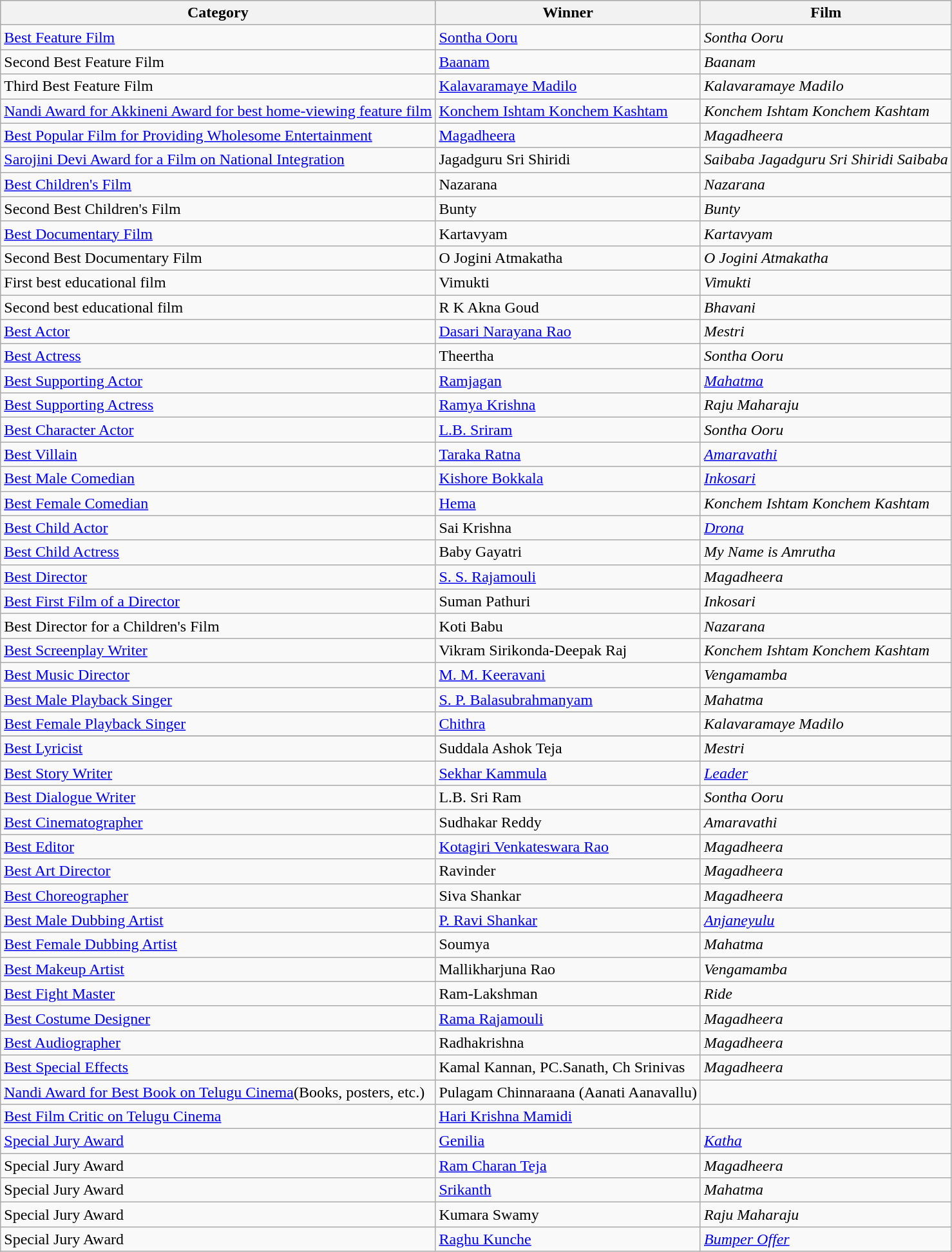<table class="wikitable">
<tr style="background:#cccccf; text-align:center;">
<th>Category</th>
<th>Winner</th>
<th>Film</th>
</tr>
<tr>
<td><a href='#'>Best Feature Film</a></td>
<td><a href='#'>Sontha Ooru</a></td>
<td><em>Sontha Ooru</em></td>
</tr>
<tr>
<td>Second Best Feature Film</td>
<td><a href='#'>Baanam</a></td>
<td><em>Baanam</em></td>
</tr>
<tr>
<td>Third Best Feature Film</td>
<td><a href='#'>Kalavaramaye Madilo</a></td>
<td><em>Kalavaramaye Madilo</em></td>
</tr>
<tr>
<td><a href='#'>Nandi Award for Akkineni Award for best home-viewing feature film</a></td>
<td><a href='#'>Konchem Ishtam Konchem Kashtam</a></td>
<td><em>Konchem Ishtam Konchem Kashtam</em></td>
</tr>
<tr>
<td><a href='#'>Best Popular Film for Providing Wholesome Entertainment</a></td>
<td><a href='#'>Magadheera</a></td>
<td><em>Magadheera</em></td>
</tr>
<tr>
<td><a href='#'>Sarojini Devi Award for a Film on National Integration</a></td>
<td>Jagadguru Sri Shiridi</td>
<td><em>Saibaba Jagadguru Sri Shiridi Saibaba</em></td>
</tr>
<tr>
<td><a href='#'>Best Children's Film</a></td>
<td>Nazarana</td>
<td><em>Nazarana</em></td>
</tr>
<tr>
<td>Second Best Children's Film</td>
<td>Bunty</td>
<td><em>Bunty</em></td>
</tr>
<tr>
<td><a href='#'>Best Documentary Film</a></td>
<td>Kartavyam</td>
<td><em>Kartavyam</em></td>
</tr>
<tr>
<td>Second Best Documentary Film</td>
<td>O Jogini Atmakatha</td>
<td><em>O Jogini Atmakatha</em></td>
</tr>
<tr>
<td>First best educational film</td>
<td>Vimukti</td>
<td><em>Vimukti</em></td>
</tr>
<tr>
<td>Second best educational film</td>
<td>R K Akna Goud</td>
<td><em>Bhavani</em></td>
</tr>
<tr>
<td><a href='#'>Best Actor</a></td>
<td><a href='#'>Dasari Narayana Rao</a></td>
<td><em>Mestri</em></td>
</tr>
<tr>
<td><a href='#'>Best Actress</a></td>
<td>Theertha</td>
<td><em>Sontha Ooru</em></td>
</tr>
<tr>
<td><a href='#'>Best Supporting Actor</a></td>
<td><a href='#'>Ramjagan</a></td>
<td><a href='#'><em>Mahatma</em></a></td>
</tr>
<tr>
<td><a href='#'>Best Supporting Actress</a></td>
<td><a href='#'>Ramya Krishna</a></td>
<td><em>Raju Maharaju</em></td>
</tr>
<tr>
<td><a href='#'>Best Character Actor</a></td>
<td><a href='#'>L.B. Sriram</a></td>
<td><em>Sontha Ooru</em></td>
</tr>
<tr>
<td><a href='#'>Best Villain</a></td>
<td><a href='#'>Taraka Ratna</a></td>
<td><a href='#'><em>Amaravathi</em></a></td>
</tr>
<tr>
<td><a href='#'>Best Male Comedian</a></td>
<td><a href='#'>Kishore Bokkala</a></td>
<td><em><a href='#'>Inkosari</a></em></td>
</tr>
<tr>
<td><a href='#'>Best Female Comedian</a></td>
<td><a href='#'>Hema</a></td>
<td><em>Konchem Ishtam Konchem Kashtam</em></td>
</tr>
<tr>
<td><a href='#'>Best Child Actor</a></td>
<td>Sai Krishna</td>
<td><a href='#'><em>Drona</em></a></td>
</tr>
<tr>
<td><a href='#'>Best Child Actress</a></td>
<td>Baby Gayatri</td>
<td><em>My Name is Amrutha</em></td>
</tr>
<tr>
<td><a href='#'>Best Director</a></td>
<td><a href='#'>S. S. Rajamouli</a></td>
<td><em>Magadheera</em></td>
</tr>
<tr>
<td><a href='#'>Best First Film of a Director</a></td>
<td>Suman Pathuri</td>
<td><em>Inkosari</em></td>
</tr>
<tr>
<td>Best Director for a Children's Film</td>
<td>Koti Babu</td>
<td><em>Nazarana</em></td>
</tr>
<tr>
<td><a href='#'>Best Screenplay Writer</a></td>
<td>Vikram Sirikonda-Deepak Raj</td>
<td><em>Konchem Ishtam Konchem Kashtam</em></td>
</tr>
<tr>
<td><a href='#'>Best Music Director</a></td>
<td><a href='#'>M. M. Keeravani</a></td>
<td><em>Vengamamba</em></td>
</tr>
<tr>
<td><a href='#'>Best Male Playback Singer</a></td>
<td><a href='#'>S. P. Balasubrahmanyam</a></td>
<td><em>Mahatma</em></td>
</tr>
<tr>
<td><a href='#'>Best Female Playback Singer</a></td>
<td><a href='#'>Chithra</a></td>
<td><em>Kalavaramaye Madilo</em></td>
</tr>
<tr>
</tr>
<tr>
<td><a href='#'>Best Lyricist</a></td>
<td>Suddala Ashok Teja</td>
<td><em>Mestri</em></td>
</tr>
<tr>
<td><a href='#'>Best Story Writer</a></td>
<td><a href='#'>Sekhar Kammula</a></td>
<td><a href='#'><em>Leader</em></a></td>
</tr>
<tr>
<td><a href='#'>Best Dialogue Writer</a></td>
<td>L.B. Sri Ram</td>
<td><em>Sontha Ooru</em></td>
</tr>
<tr>
<td><a href='#'>Best Cinematographer</a></td>
<td>Sudhakar Reddy</td>
<td><em>Amaravathi</em></td>
</tr>
<tr>
<td><a href='#'>Best Editor</a></td>
<td><a href='#'>Kotagiri Venkateswara Rao</a></td>
<td><em>Magadheera</em></td>
</tr>
<tr>
<td><a href='#'>Best Art Director</a></td>
<td>Ravinder</td>
<td><em>Magadheera</em></td>
</tr>
<tr>
<td><a href='#'>Best Choreographer</a></td>
<td>Siva Shankar</td>
<td><em>Magadheera</em></td>
</tr>
<tr>
<td><a href='#'>Best Male Dubbing Artist</a></td>
<td><a href='#'>P. Ravi Shankar</a></td>
<td><a href='#'><em>Anjaneyulu</em></a></td>
</tr>
<tr>
<td><a href='#'>Best Female Dubbing Artist</a></td>
<td>Soumya</td>
<td><em>Mahatma</em></td>
</tr>
<tr>
<td><a href='#'>Best Makeup Artist</a></td>
<td>Mallikharjuna Rao</td>
<td><em>Vengamamba</em></td>
</tr>
<tr>
<td><a href='#'>Best Fight Master</a></td>
<td>Ram-Lakshman</td>
<td><em>Ride</em></td>
</tr>
<tr>
<td><a href='#'>Best Costume Designer</a></td>
<td><a href='#'>Rama Rajamouli</a></td>
<td><em>Magadheera</em></td>
</tr>
<tr>
<td><a href='#'>Best Audiographer</a></td>
<td>Radhakrishna</td>
<td><em>Magadheera</em></td>
</tr>
<tr>
<td><a href='#'>Best Special Effects</a></td>
<td>Kamal Kannan, PC.Sanath,  Ch Srinivas</td>
<td><em>Magadheera</em></td>
</tr>
<tr>
<td><a href='#'>Nandi Award for Best Book on Telugu Cinema</a>(Books, posters, etc.)</td>
<td>Pulagam Chinnaraana (Aanati Aanavallu)</td>
<td></td>
</tr>
<tr>
<td><a href='#'>Best Film Critic on Telugu Cinema</a></td>
<td><a href='#'>Hari Krishna Mamidi</a></td>
<td></td>
</tr>
<tr>
<td><a href='#'>Special Jury Award</a></td>
<td><a href='#'>Genilia</a></td>
<td><a href='#'><em>Katha</em></a></td>
</tr>
<tr>
<td>Special Jury Award</td>
<td><a href='#'>Ram Charan Teja</a></td>
<td><em>Magadheera</em></td>
</tr>
<tr>
<td>Special Jury Award</td>
<td><a href='#'>Srikanth</a></td>
<td><em>Mahatma</em></td>
</tr>
<tr>
<td>Special Jury Award</td>
<td>Kumara Swamy</td>
<td><em>Raju Maharaju</em></td>
</tr>
<tr>
<td>Special Jury Award</td>
<td><a href='#'>Raghu Kunche</a></td>
<td><em><a href='#'>Bumper Offer</a></em></td>
</tr>
</table>
